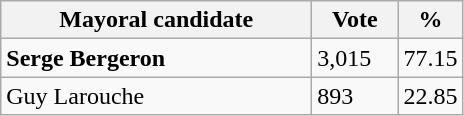<table class="wikitable">
<tr>
<th bgcolor="#DDDDFF" width="200px">Mayoral candidate</th>
<th bgcolor="#DDDDFF" width="50px">Vote</th>
<th bgcolor="#DDDDFF" width="30px">%</th>
</tr>
<tr>
<td><strong>Serge Bergeron</strong></td>
<td>3,015</td>
<td>77.15</td>
</tr>
<tr>
<td>Guy Larouche</td>
<td>893</td>
<td>22.85</td>
</tr>
</table>
